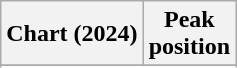<table class="wikitable sortable plainrowheaders" style="text-align:center">
<tr>
<th scope="col">Chart (2024)</th>
<th scope="col">Peak<br>position</th>
</tr>
<tr>
</tr>
<tr>
</tr>
<tr>
</tr>
<tr>
</tr>
<tr>
</tr>
<tr>
</tr>
<tr>
</tr>
<tr>
</tr>
<tr>
</tr>
</table>
